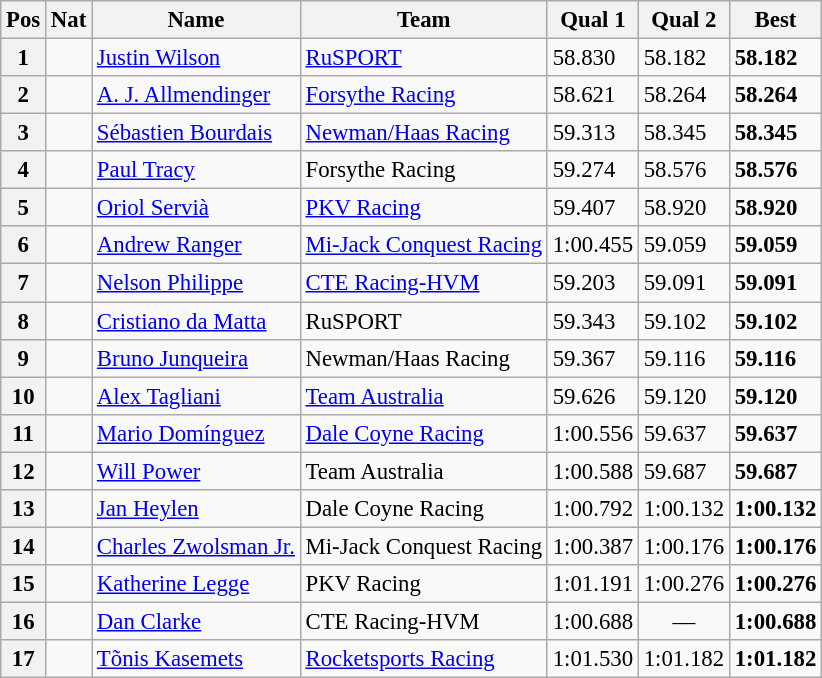<table class="wikitable" style="font-size: 95%;">
<tr>
<th>Pos</th>
<th>Nat</th>
<th>Name</th>
<th>Team</th>
<th>Qual 1</th>
<th>Qual 2</th>
<th>Best</th>
</tr>
<tr>
<th>1</th>
<td></td>
<td><a href='#'>Justin Wilson</a></td>
<td><a href='#'>RuSPORT</a></td>
<td>58.830</td>
<td>58.182</td>
<td><strong>58.182</strong></td>
</tr>
<tr>
<th>2</th>
<td></td>
<td><a href='#'>A. J. Allmendinger</a></td>
<td><a href='#'>Forsythe Racing</a></td>
<td>58.621</td>
<td>58.264</td>
<td><strong>58.264</strong></td>
</tr>
<tr>
<th>3</th>
<td></td>
<td><a href='#'>Sébastien Bourdais</a></td>
<td><a href='#'>Newman/Haas Racing</a></td>
<td>59.313</td>
<td>58.345</td>
<td><strong>58.345</strong></td>
</tr>
<tr>
<th>4</th>
<td></td>
<td><a href='#'>Paul Tracy</a></td>
<td>Forsythe Racing</td>
<td>59.274</td>
<td>58.576</td>
<td><strong>58.576</strong></td>
</tr>
<tr>
<th>5</th>
<td></td>
<td><a href='#'>Oriol Servià</a></td>
<td><a href='#'>PKV Racing</a></td>
<td>59.407</td>
<td>58.920</td>
<td><strong>58.920</strong></td>
</tr>
<tr>
<th>6</th>
<td></td>
<td><a href='#'>Andrew Ranger</a></td>
<td><a href='#'>Mi-Jack Conquest Racing</a></td>
<td>1:00.455</td>
<td>59.059</td>
<td><strong>59.059</strong></td>
</tr>
<tr>
<th>7</th>
<td></td>
<td><a href='#'>Nelson Philippe</a></td>
<td><a href='#'>CTE Racing-HVM</a></td>
<td>59.203</td>
<td>59.091</td>
<td><strong>59.091</strong></td>
</tr>
<tr>
<th>8</th>
<td></td>
<td><a href='#'>Cristiano da Matta</a></td>
<td>RuSPORT</td>
<td>59.343</td>
<td>59.102</td>
<td><strong>59.102</strong></td>
</tr>
<tr>
<th>9</th>
<td></td>
<td><a href='#'>Bruno Junqueira</a></td>
<td>Newman/Haas Racing</td>
<td>59.367</td>
<td>59.116</td>
<td><strong>59.116</strong></td>
</tr>
<tr>
<th>10</th>
<td></td>
<td><a href='#'>Alex Tagliani</a></td>
<td><a href='#'>Team Australia</a></td>
<td>59.626</td>
<td>59.120</td>
<td><strong>59.120</strong></td>
</tr>
<tr>
<th>11</th>
<td></td>
<td><a href='#'>Mario Domínguez</a></td>
<td><a href='#'>Dale Coyne Racing</a></td>
<td>1:00.556</td>
<td>59.637</td>
<td><strong>59.637</strong></td>
</tr>
<tr>
<th>12</th>
<td></td>
<td><a href='#'>Will Power</a></td>
<td>Team Australia</td>
<td>1:00.588</td>
<td>59.687</td>
<td><strong>59.687</strong></td>
</tr>
<tr>
<th>13</th>
<td></td>
<td><a href='#'>Jan Heylen</a></td>
<td>Dale Coyne Racing</td>
<td>1:00.792</td>
<td>1:00.132</td>
<td><strong>1:00.132</strong></td>
</tr>
<tr>
<th>14</th>
<td></td>
<td><a href='#'>Charles Zwolsman Jr.</a></td>
<td>Mi-Jack Conquest Racing</td>
<td>1:00.387</td>
<td>1:00.176</td>
<td><strong>1:00.176</strong></td>
</tr>
<tr>
<th>15</th>
<td></td>
<td><a href='#'>Katherine Legge</a></td>
<td>PKV Racing</td>
<td>1:01.191</td>
<td>1:00.276</td>
<td><strong>1:00.276</strong></td>
</tr>
<tr>
<th>16</th>
<td></td>
<td><a href='#'>Dan Clarke</a></td>
<td>CTE Racing-HVM</td>
<td>1:00.688</td>
<td align="center">—</td>
<td><strong>1:00.688</strong></td>
</tr>
<tr>
<th>17</th>
<td></td>
<td><a href='#'>Tõnis Kasemets</a></td>
<td><a href='#'>Rocketsports Racing</a></td>
<td>1:01.530</td>
<td>1:01.182</td>
<td><strong>1:01.182</strong></td>
</tr>
</table>
